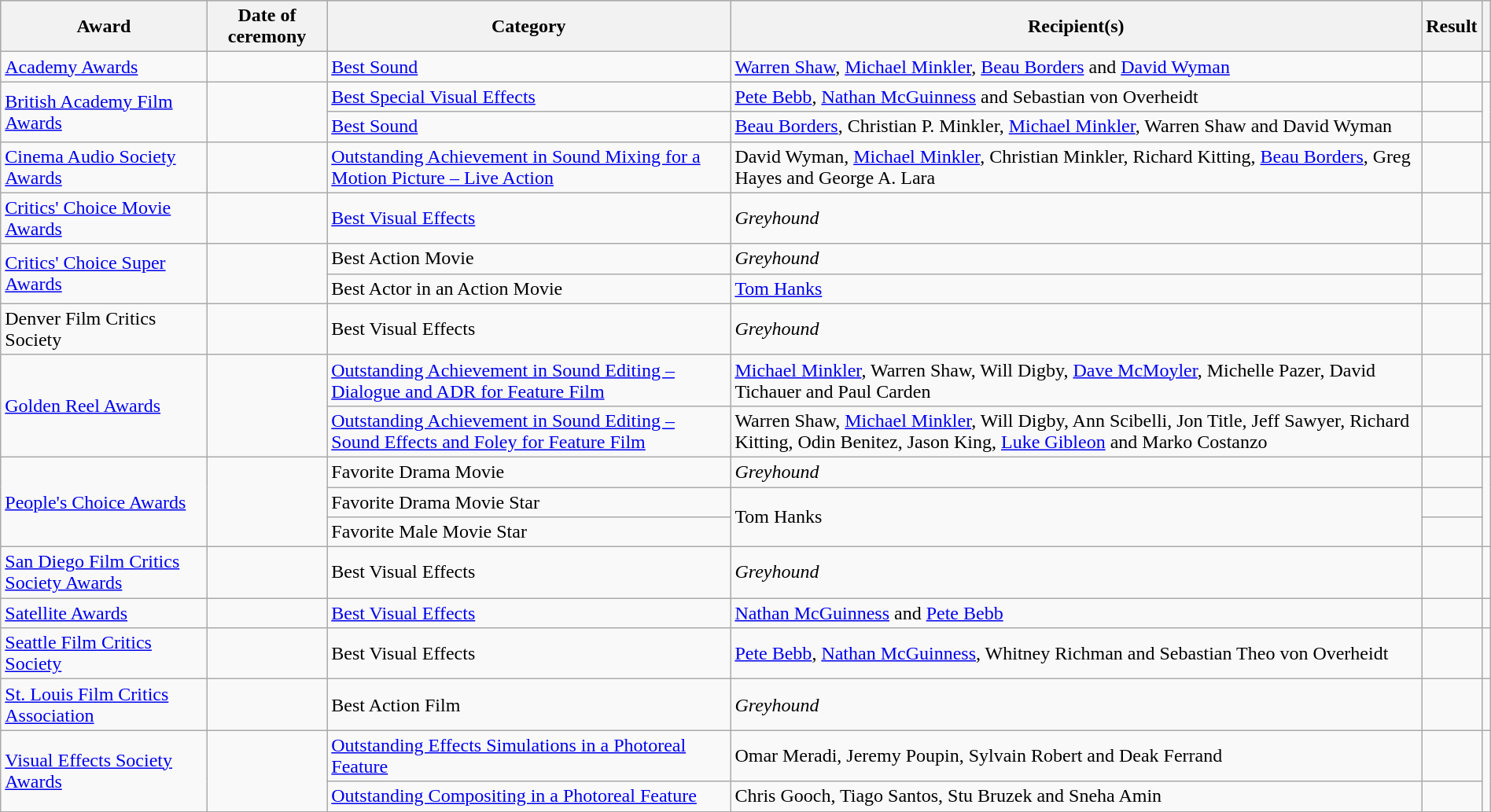<table class="wikitable sortable" style="width:100%">
<tr style="background:#ccc; text-align:center;">
<th>Award</th>
<th>Date of ceremony</th>
<th>Category</th>
<th>Recipient(s)</th>
<th>Result</th>
<th class="unsortable"></th>
</tr>
<tr>
<td><a href='#'>Academy Awards</a></td>
<td><a href='#'></a></td>
<td><a href='#'>Best Sound</a></td>
<td><a href='#'>Warren Shaw</a>, <a href='#'>Michael Minkler</a>, <a href='#'>Beau Borders</a> and <a href='#'>David Wyman</a></td>
<td></td>
<td align="center"></td>
</tr>
<tr>
<td rowspan="2"><a href='#'>British Academy Film Awards</a></td>
<td rowspan="2"><a href='#'></a></td>
<td><a href='#'>Best Special Visual Effects</a></td>
<td><a href='#'>Pete Bebb</a>, <a href='#'>Nathan McGuinness</a> and Sebastian von Overheidt</td>
<td></td>
<td rowspan="2" align="center"></td>
</tr>
<tr>
<td><a href='#'>Best Sound</a></td>
<td><a href='#'>Beau Borders</a>, Christian P. Minkler, <a href='#'>Michael Minkler</a>, Warren Shaw and David Wyman</td>
<td></td>
</tr>
<tr>
<td><a href='#'>Cinema Audio Society Awards</a></td>
<td><a href='#'></a></td>
<td><a href='#'>Outstanding Achievement in Sound Mixing for a Motion Picture – Live Action</a></td>
<td>David Wyman, <a href='#'>Michael Minkler</a>, Christian Minkler, Richard Kitting, <a href='#'>Beau Borders</a>, Greg Hayes and George A. Lara</td>
<td></td>
<td align="center"></td>
</tr>
<tr>
<td><a href='#'>Critics' Choice Movie Awards</a></td>
<td><a href='#'></a></td>
<td><a href='#'>Best Visual Effects</a></td>
<td><em>Greyhound</em></td>
<td></td>
<td align="center"></td>
</tr>
<tr>
<td rowspan="2"><a href='#'>Critics' Choice Super Awards</a></td>
<td rowspan="2"><a href='#'></a></td>
<td>Best Action Movie</td>
<td><em>Greyhound</em></td>
<td></td>
<td rowspan="2" align="center"></td>
</tr>
<tr>
<td>Best Actor in an Action Movie</td>
<td><a href='#'>Tom Hanks</a></td>
<td></td>
</tr>
<tr>
<td>Denver Film Critics Society</td>
<td></td>
<td>Best Visual Effects</td>
<td><em>Greyhound</em></td>
<td></td>
<td align="center"></td>
</tr>
<tr>
<td rowspan="2"><a href='#'>Golden Reel Awards</a></td>
<td rowspan="2"></td>
<td><a href='#'>Outstanding Achievement in Sound Editing – Dialogue and ADR for Feature Film</a></td>
<td><a href='#'>Michael Minkler</a>, Warren Shaw, Will Digby, <a href='#'>Dave McMoyler</a>, Michelle Pazer, David Tichauer and Paul Carden</td>
<td></td>
<td rowspan="2" align="center"></td>
</tr>
<tr>
<td><a href='#'>Outstanding Achievement in Sound Editing – Sound Effects and Foley for Feature Film</a></td>
<td>Warren Shaw, <a href='#'>Michael Minkler</a>, Will Digby, Ann Scibelli, Jon Title, Jeff Sawyer, Richard Kitting, Odin Benitez, Jason King, <a href='#'>Luke Gibleon</a> and Marko Costanzo</td>
<td></td>
</tr>
<tr>
<td rowspan="3"><a href='#'>People's Choice Awards</a></td>
<td rowspan="3"><a href='#'></a></td>
<td>Favorite Drama Movie</td>
<td><em>Greyhound</em></td>
<td></td>
<td rowspan="3" align="center"></td>
</tr>
<tr>
<td>Favorite Drama Movie Star</td>
<td rowspan="2">Tom Hanks</td>
<td></td>
</tr>
<tr>
<td>Favorite Male Movie Star</td>
<td></td>
</tr>
<tr>
<td><a href='#'>San Diego Film Critics Society Awards</a></td>
<td><a href='#'></a></td>
<td>Best Visual Effects</td>
<td><em>Greyhound</em></td>
<td></td>
<td align="center"></td>
</tr>
<tr>
<td><a href='#'>Satellite Awards</a></td>
<td><a href='#'></a></td>
<td><a href='#'>Best Visual Effects</a></td>
<td><a href='#'>Nathan McGuinness</a> and <a href='#'>Pete Bebb</a></td>
<td></td>
<td align="center"></td>
</tr>
<tr>
<td><a href='#'>Seattle Film Critics Society</a></td>
<td><a href='#'></a></td>
<td>Best Visual Effects</td>
<td><a href='#'>Pete Bebb</a>, <a href='#'>Nathan McGuinness</a>, Whitney Richman and Sebastian Theo von Overheidt</td>
<td></td>
<td align="center"></td>
</tr>
<tr>
<td><a href='#'>St. Louis Film Critics Association</a></td>
<td></td>
<td>Best Action Film</td>
<td><em>Greyhound</em></td>
<td></td>
<td align="center"></td>
</tr>
<tr>
<td rowspan="2"><a href='#'>Visual Effects Society Awards</a></td>
<td rowspan="2"><a href='#'></a></td>
<td><a href='#'>Outstanding Effects Simulations in a Photoreal Feature</a></td>
<td>Omar Meradi, Jeremy Poupin, Sylvain Robert and Deak Ferrand</td>
<td></td>
<td rowspan="2" align="center"></td>
</tr>
<tr>
<td><a href='#'>Outstanding Compositing in a Photoreal Feature</a></td>
<td>Chris Gooch, Tiago Santos, Stu Bruzek and Sneha Amin</td>
<td></td>
</tr>
</table>
